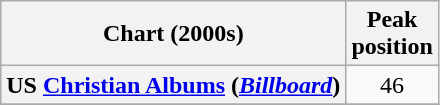<table class="wikitable sortable plainrowheaders">
<tr>
<th scope="col">Chart (2000s)</th>
<th scope="col">Peak<br>position</th>
</tr>
<tr>
<th scope="row">US <a href='#'>Christian Albums</a> (<em><a href='#'>Billboard</a></em>)</th>
<td align="center">46</td>
</tr>
<tr>
</tr>
</table>
